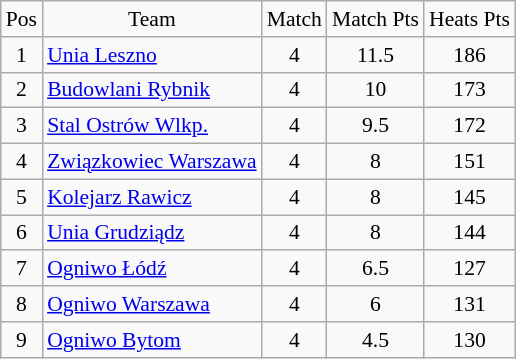<table class=wikitable style="font-size: 90%">
<tr align=center >
<td>Pos</td>
<td>Team</td>
<td>Match</td>
<td>Match Pts</td>
<td>Heats Pts</td>
</tr>
<tr align=center >
<td>1</td>
<td align=left><a href='#'>Unia Leszno</a></td>
<td>4</td>
<td>11.5</td>
<td>186</td>
</tr>
<tr align=center >
<td>2</td>
<td align=left><a href='#'>Budowlani Rybnik</a></td>
<td>4</td>
<td>10</td>
<td>173</td>
</tr>
<tr align=center >
<td>3</td>
<td align=left><a href='#'>Stal Ostrów Wlkp.</a></td>
<td>4</td>
<td>9.5</td>
<td>172</td>
</tr>
<tr align=center>
<td>4</td>
<td align=left><a href='#'>Związkowiec Warszawa</a></td>
<td>4</td>
<td>8</td>
<td>151</td>
</tr>
<tr align=center>
<td>5</td>
<td align=left><a href='#'>Kolejarz Rawicz</a></td>
<td>4</td>
<td>8</td>
<td>145</td>
</tr>
<tr align=center>
<td>6</td>
<td align=left><a href='#'>Unia Grudziądz</a></td>
<td>4</td>
<td>8</td>
<td>144</td>
</tr>
<tr align=center>
<td>7</td>
<td align=left><a href='#'>Ogniwo Łódź</a></td>
<td>4</td>
<td>6.5</td>
<td>127</td>
</tr>
<tr align=center>
<td>8</td>
<td align=left><a href='#'>Ogniwo Warszawa</a></td>
<td>4</td>
<td>6</td>
<td>131</td>
</tr>
<tr align=center>
<td>9</td>
<td align=left><a href='#'>Ogniwo Bytom</a></td>
<td>4</td>
<td>4.5</td>
<td>130</td>
</tr>
</table>
